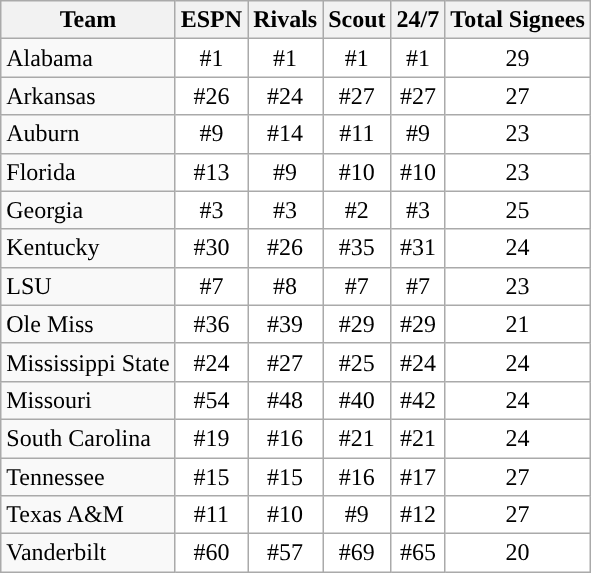<table class="wikitable">
<tr>
<th>Team</th>
<th>ESPN</th>
<th>Rivals</th>
<th>Scout</th>
<th>24/7</th>
<th>Total Signees</th>
</tr>
<tr>
<td>Alabama</td>
<td style="text-align:center; background:white">#1</td>
<td style="text-align:center; background:white">#1</td>
<td style="text-align:center; background:white">#1</td>
<td style="text-align:center; background:white">#1</td>
<td style="text-align:center; background:white">29</td>
</tr>
<tr>
<td>Arkansas</td>
<td style="text-align:center; background:white">#26</td>
<td style="text-align:center; background:white">#24</td>
<td style="text-align:center; background:white">#27</td>
<td style="text-align:center; background:white">#27</td>
<td style="text-align:center; background:white">27</td>
</tr>
<tr>
<td>Auburn</td>
<td style="text-align:center; background:white">#9</td>
<td style="text-align:center; background:white">#14</td>
<td style="text-align:center; background:white">#11</td>
<td style="text-align:center; background:white">#9</td>
<td style="text-align:center; background:white">23</td>
</tr>
<tr>
<td>Florida</td>
<td style="text-align:center; background:white">#13</td>
<td style="text-align:center; background:white">#9</td>
<td style="text-align:center; background:white">#10</td>
<td style="text-align:center; background:white">#10</td>
<td style="text-align:center; background:white">23</td>
</tr>
<tr>
<td>Georgia</td>
<td style="text-align:center; background:white">#3</td>
<td style="text-align:center; background:white">#3</td>
<td style="text-align:center; background:white">#2</td>
<td style="text-align:center; background:white">#3</td>
<td style="text-align:center; background:white">25</td>
</tr>
<tr>
<td>Kentucky</td>
<td style="text-align:center; background:white">#30</td>
<td style="text-align:center; background:white">#26</td>
<td style="text-align:center; background:white">#35</td>
<td style="text-align:center; background:white">#31</td>
<td style="text-align:center; background:white">24</td>
</tr>
<tr>
<td>LSU</td>
<td style="text-align:center; background:white">#7</td>
<td style="text-align:center; background:white">#8</td>
<td style="text-align:center; background:white">#7</td>
<td style="text-align:center; background:white">#7</td>
<td style="text-align:center; background:white">23</td>
</tr>
<tr>
<td>Ole Miss</td>
<td style="text-align:center; background:white">#36</td>
<td style="text-align:center; background:white">#39</td>
<td style="text-align:center; background:white">#29</td>
<td style="text-align:center; background:white">#29</td>
<td style="text-align:center; background:white">21</td>
</tr>
<tr>
<td>Mississippi State</td>
<td style="text-align:center; background:white">#24</td>
<td style="text-align:center; background:white">#27</td>
<td style="text-align:center; background:white">#25</td>
<td style="text-align:center; background:white">#24</td>
<td style="text-align:center; background:white">24</td>
</tr>
<tr>
<td>Missouri</td>
<td style="text-align:center; background:white">#54</td>
<td style="text-align:center; background:white">#48</td>
<td style="text-align:center; background:white">#40</td>
<td style="text-align:center; background:white">#42</td>
<td style="text-align:center; background:white">24</td>
</tr>
<tr>
<td>South Carolina</td>
<td style="text-align:center; background:white">#19</td>
<td style="text-align:center; background:white">#16</td>
<td style="text-align:center; background:white">#21</td>
<td style="text-align:center; background:white">#21</td>
<td style="text-align:center; background:white">24</td>
</tr>
<tr>
<td>Tennessee</td>
<td style="text-align:center; background:white">#15</td>
<td style="text-align:center; background:white">#15</td>
<td style="text-align:center; background:white">#16</td>
<td style="text-align:center; background:white">#17</td>
<td style="text-align:center; background:white">27</td>
</tr>
<tr>
<td>Texas A&M</td>
<td style="text-align:center; background:white">#11</td>
<td style="text-align:center; background:white">#10</td>
<td style="text-align:center; background:white">#9</td>
<td style="text-align:center; background:white">#12</td>
<td style="text-align:center; background:white">27</td>
</tr>
<tr>
<td>Vanderbilt</td>
<td style="text-align:center; background:white">#60</td>
<td style="text-align:center; background:white">#57</td>
<td style="text-align:center; background:white">#69</td>
<td style="text-align:center; background:white">#65</td>
<td style="text-align:center; background:white">20</td>
</tr>
</table>
